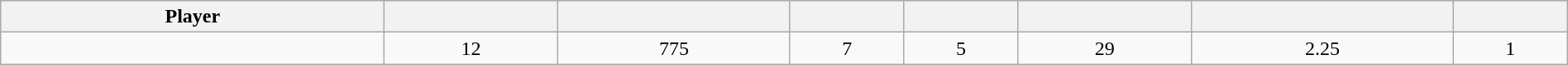<table class="wikitable sortable" style="width:100%;">
<tr style="text-align:center; background:#ddd;">
<th>Player</th>
<th></th>
<th></th>
<th></th>
<th></th>
<th></th>
<th></th>
<th></th>
</tr>
<tr align=center>
<td></td>
<td>12</td>
<td>775</td>
<td>7</td>
<td>5</td>
<td>29</td>
<td>2.25</td>
<td>1</td>
</tr>
</table>
